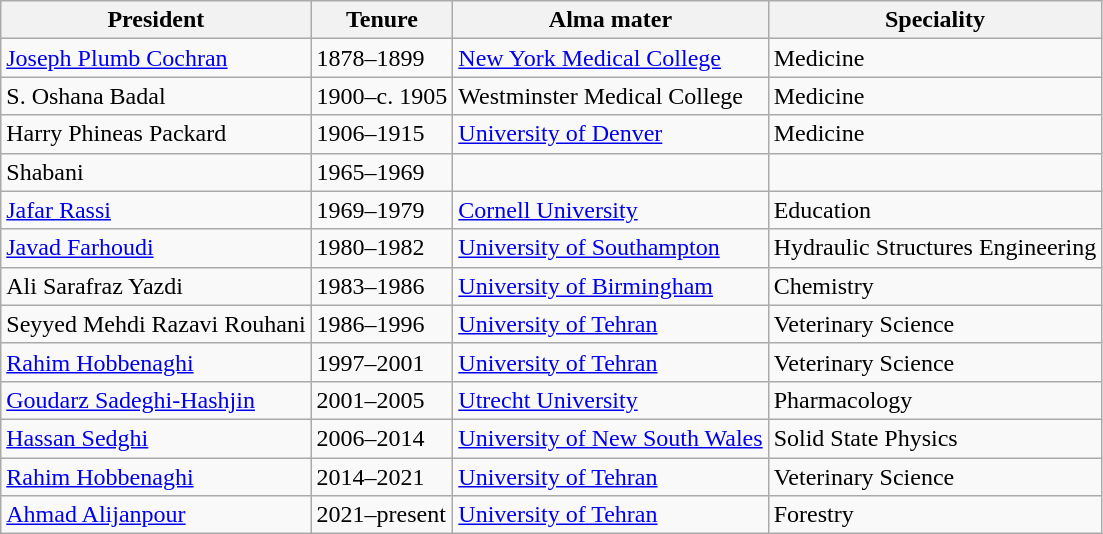<table class="wikitable">
<tr>
<th>President</th>
<th>Tenure</th>
<th>Alma mater</th>
<th>Speciality</th>
</tr>
<tr>
<td><a href='#'>Joseph Plumb Cochran</a></td>
<td>1878–1899</td>
<td> <a href='#'>New York Medical College</a></td>
<td>Medicine</td>
</tr>
<tr>
<td>S. Oshana Badal</td>
<td>1900–c. 1905</td>
<td> Westminster Medical College</td>
<td>Medicine</td>
</tr>
<tr>
<td>Harry Phineas Packard</td>
<td>1906–1915</td>
<td> <a href='#'>University of Denver</a></td>
<td>Medicine</td>
</tr>
<tr>
<td>Shabani</td>
<td>1965–1969</td>
<td></td>
<td></td>
</tr>
<tr>
<td><a href='#'>Jafar Rassi</a></td>
<td>1969–1979</td>
<td> <a href='#'>Cornell University</a></td>
<td>Education</td>
</tr>
<tr>
<td><a href='#'>Javad Farhoudi</a></td>
<td>1980–1982</td>
<td> <a href='#'>University of Southampton</a></td>
<td>Hydraulic Structures Engineering</td>
</tr>
<tr>
<td>Ali Sarafraz Yazdi</td>
<td>1983–1986</td>
<td> <a href='#'>University of Birmingham</a></td>
<td>Chemistry</td>
</tr>
<tr>
<td>Seyyed Mehdi Razavi Rouhani</td>
<td>1986–1996</td>
<td> <a href='#'>University of Tehran</a></td>
<td>Veterinary Science</td>
</tr>
<tr>
<td><a href='#'>Rahim Hobbenaghi</a></td>
<td>1997–2001</td>
<td> <a href='#'>University of Tehran</a></td>
<td>Veterinary Science</td>
</tr>
<tr>
<td><a href='#'>Goudarz Sadeghi-Hashjin</a></td>
<td>2001–2005</td>
<td> <a href='#'>Utrecht University</a></td>
<td>Pharmacology</td>
</tr>
<tr>
<td><a href='#'>Hassan Sedghi</a></td>
<td>2006–2014</td>
<td> <a href='#'>University of New South Wales</a></td>
<td>Solid State Physics</td>
</tr>
<tr>
<td><a href='#'>Rahim Hobbenaghi</a></td>
<td>2014–2021</td>
<td> <a href='#'>University of Tehran</a></td>
<td>Veterinary Science</td>
</tr>
<tr>
<td><a href='#'>Ahmad Alijanpour</a></td>
<td>2021–present</td>
<td> <a href='#'>University of Tehran</a></td>
<td>Forestry</td>
</tr>
</table>
